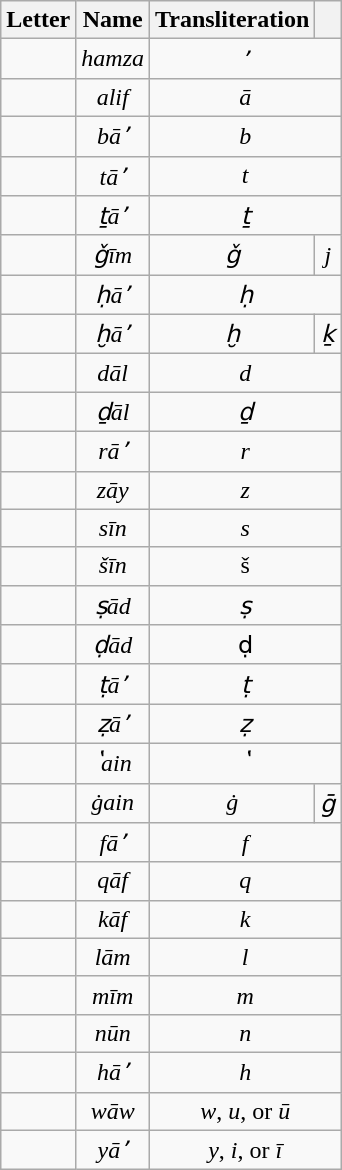<table class="wikitable" style="text-align: center;">
<tr>
<th>Letter</th>
<th>Name</th>
<th>Transliteration</th>
<th></th>
</tr>
<tr>
<td><big></big></td>
<td><em>hamza</em></td>
<td colspan="2"><em>ʼ</em></td>
</tr>
<tr>
<td><big></big></td>
<td><em>alif</em></td>
<td colspan="2"><em>ā</em></td>
</tr>
<tr>
<td><big></big></td>
<td><em>bāʼ</em></td>
<td colspan="2"><em>b</em></td>
</tr>
<tr>
<td><big></big></td>
<td><em>tāʼ</em></td>
<td colspan="2"><em>t</em></td>
</tr>
<tr>
<td><big></big></td>
<td><em>ṯāʼ</em></td>
<td colspan="2"><em>ṯ</em></td>
</tr>
<tr>
<td><big></big></td>
<td><em>ǧīm</em></td>
<td><em>ǧ</em></td>
<td><em>j</em></td>
</tr>
<tr>
<td><big></big></td>
<td><em>ḥāʼ</em></td>
<td colspan="2"><em>ḥ</em></td>
</tr>
<tr>
<td><big></big></td>
<td><em>ḫāʼ</em></td>
<td><em>ḫ</em></td>
<td><em>ḵ</em></td>
</tr>
<tr>
<td><big></big></td>
<td><em>dāl</em></td>
<td colspan="2"><em>d</em></td>
</tr>
<tr>
<td><big></big></td>
<td><em>ḏāl</em></td>
<td colspan="2"><em>ḏ</em></td>
</tr>
<tr>
<td><big></big></td>
<td><em>rāʼ</em></td>
<td colspan="2"><em>r</em></td>
</tr>
<tr>
<td><big></big></td>
<td><em>zāy</em></td>
<td colspan="2"><em>z</em></td>
</tr>
<tr>
<td><big></big></td>
<td><em>sīn</em></td>
<td colspan="2"><em>s</em></td>
</tr>
<tr>
<td><big></big></td>
<td><em>šīn</em></td>
<td colspan="2">š</td>
</tr>
<tr>
<td><big></big></td>
<td><em>ṣād</em></td>
<td colspan="2"><em>ṣ</em></td>
</tr>
<tr>
<td><big></big></td>
<td><em>ḍād</em></td>
<td colspan="2">ḍ</td>
</tr>
<tr>
<td><big></big></td>
<td><em>ṭāʼ</em></td>
<td colspan="2"><em>ṭ</em></td>
</tr>
<tr>
<td><big></big></td>
<td><em>ẓāʼ</em></td>
<td colspan="2"><em>ẓ</em></td>
</tr>
<tr>
<td><big></big></td>
<td><em>ʽain</em></td>
<td colspan="2"><em>ʽ</em></td>
</tr>
<tr>
<td><big></big></td>
<td><em>ġain</em></td>
<td><em>ġ</em></td>
<td><em>ḡ</em></td>
</tr>
<tr>
<td><big></big></td>
<td><em>fāʼ</em></td>
<td colspan="2"><em>f</em></td>
</tr>
<tr>
<td><big></big></td>
<td><em>qāf</em></td>
<td colspan="2"><em>q</em></td>
</tr>
<tr>
<td><big></big></td>
<td><em>kāf</em></td>
<td colspan="2"><em>k</em></td>
</tr>
<tr>
<td><big></big></td>
<td><em>lām</em></td>
<td colspan="2"><em>l</em></td>
</tr>
<tr>
<td><big></big></td>
<td><em>mīm</em></td>
<td colspan="2"><em>m</em></td>
</tr>
<tr>
<td><big></big></td>
<td><em>nūn</em></td>
<td colspan="2"><em>n</em></td>
</tr>
<tr>
<td><big></big></td>
<td><em>hāʼ</em></td>
<td colspan="2"><em>h</em></td>
</tr>
<tr>
<td><big></big></td>
<td><em>wāw</em></td>
<td colspan="2"><em>w</em>, <em>u</em>, or <em>ū</em></td>
</tr>
<tr>
<td><big></big></td>
<td><em>yāʼ</em></td>
<td colspan="2"><em>y</em>, <em>i</em>, or <em>ī</em></td>
</tr>
</table>
